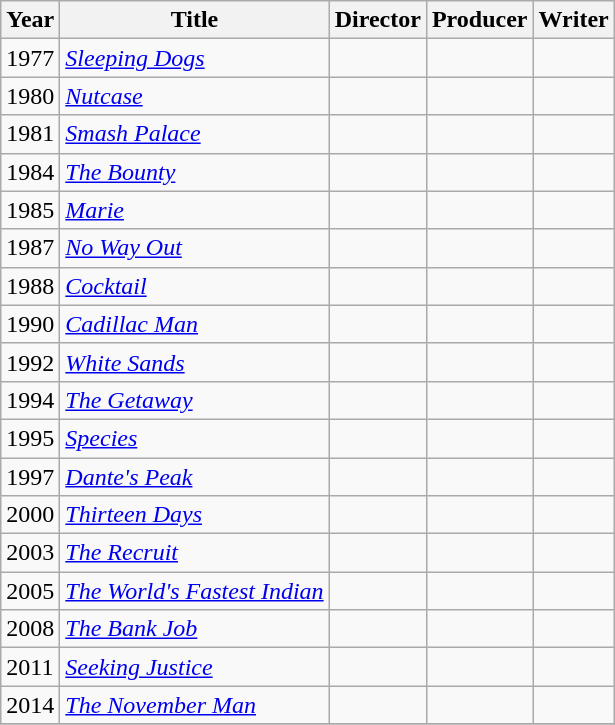<table class="wikitable">
<tr>
<th>Year</th>
<th>Title</th>
<th>Director</th>
<th>Producer</th>
<th>Writer</th>
</tr>
<tr>
<td>1977</td>
<td><em><a href='#'>Sleeping Dogs</a></em></td>
<td></td>
<td></td>
<td></td>
</tr>
<tr>
<td>1980</td>
<td><em><a href='#'>Nutcase</a></em></td>
<td></td>
<td></td>
<td></td>
</tr>
<tr>
<td>1981</td>
<td><em><a href='#'>Smash Palace</a></em></td>
<td></td>
<td></td>
<td></td>
</tr>
<tr>
<td>1984</td>
<td><em><a href='#'>The Bounty</a></em></td>
<td></td>
<td></td>
<td></td>
</tr>
<tr>
<td>1985</td>
<td><em><a href='#'>Marie</a></em></td>
<td></td>
<td></td>
<td></td>
</tr>
<tr>
<td>1987</td>
<td><em><a href='#'>No Way Out</a></em></td>
<td></td>
<td></td>
<td></td>
</tr>
<tr>
<td>1988</td>
<td><em><a href='#'>Cocktail</a></em></td>
<td></td>
<td></td>
<td></td>
</tr>
<tr>
<td>1990</td>
<td><em><a href='#'>Cadillac Man</a></em></td>
<td></td>
<td></td>
<td></td>
</tr>
<tr>
<td>1992</td>
<td><em><a href='#'>White Sands</a></em></td>
<td></td>
<td></td>
<td></td>
</tr>
<tr>
<td>1994</td>
<td><em><a href='#'>The Getaway</a></em></td>
<td></td>
<td></td>
<td></td>
</tr>
<tr>
<td>1995</td>
<td><em><a href='#'>Species</a></em></td>
<td></td>
<td></td>
<td></td>
</tr>
<tr>
<td>1997</td>
<td><em><a href='#'>Dante's Peak</a></em></td>
<td></td>
<td></td>
<td></td>
</tr>
<tr>
<td>2000</td>
<td><em><a href='#'>Thirteen Days</a></em></td>
<td></td>
<td></td>
<td></td>
</tr>
<tr>
<td>2003</td>
<td><em><a href='#'>The Recruit</a></em></td>
<td></td>
<td></td>
<td></td>
</tr>
<tr>
<td>2005</td>
<td><em><a href='#'>The World's Fastest Indian</a></em></td>
<td></td>
<td></td>
<td></td>
</tr>
<tr>
<td>2008</td>
<td><em><a href='#'>The Bank Job</a></em></td>
<td></td>
<td></td>
<td></td>
</tr>
<tr>
<td>2011</td>
<td><em><a href='#'>Seeking Justice</a></em></td>
<td></td>
<td></td>
<td></td>
</tr>
<tr>
<td>2014</td>
<td><em><a href='#'>The November Man</a></em></td>
<td></td>
<td></td>
<td></td>
</tr>
<tr>
</tr>
</table>
